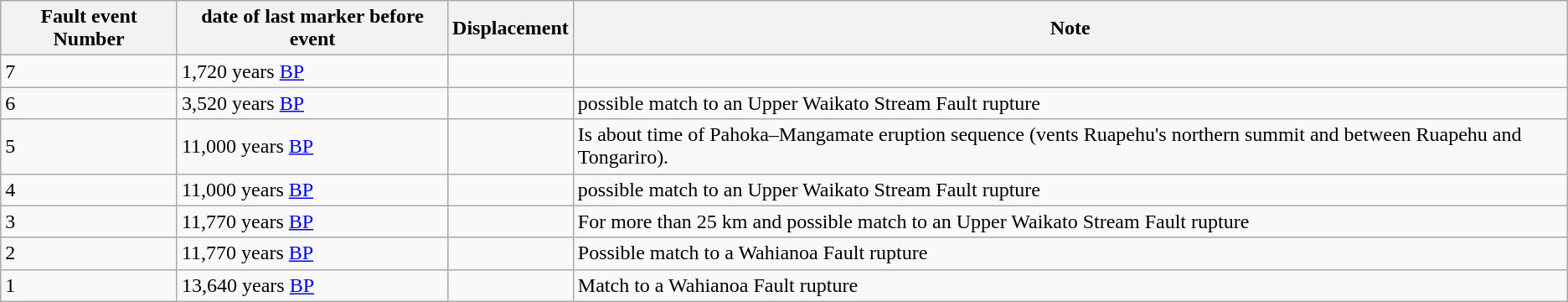<table class="wikitable sortable">
<tr>
<th>Fault event Number</th>
<th>date of last marker before event</th>
<th>Displacement</th>
<th>Note</th>
</tr>
<tr>
<td>7</td>
<td>1,720 years <a href='#'>BP</a></td>
<td></td>
<td></td>
</tr>
<tr>
<td>6</td>
<td>3,520 years <a href='#'>BP</a></td>
<td></td>
<td>possible match to an Upper Waikato Stream Fault rupture</td>
</tr>
<tr>
<td>5</td>
<td>11,000 years <a href='#'>BP</a></td>
<td></td>
<td>Is about time of Pahoka–Mangamate eruption sequence (vents Ruapehu's northern summit and between Ruapehu and Tongariro).</td>
</tr>
<tr>
<td>4</td>
<td>11,000 years <a href='#'>BP</a></td>
<td></td>
<td>possible match to an Upper Waikato Stream Fault rupture</td>
</tr>
<tr>
<td>3</td>
<td>11,770 years <a href='#'>BP</a></td>
<td></td>
<td>For more than 25 km and possible match to an Upper Waikato Stream Fault rupture</td>
</tr>
<tr>
<td>2</td>
<td>11,770 years <a href='#'>BP</a></td>
<td></td>
<td>Possible match to a Wahianoa Fault rupture</td>
</tr>
<tr>
<td>1</td>
<td>13,640 years <a href='#'>BP</a></td>
<td></td>
<td>Match to a Wahianoa Fault rupture</td>
</tr>
</table>
